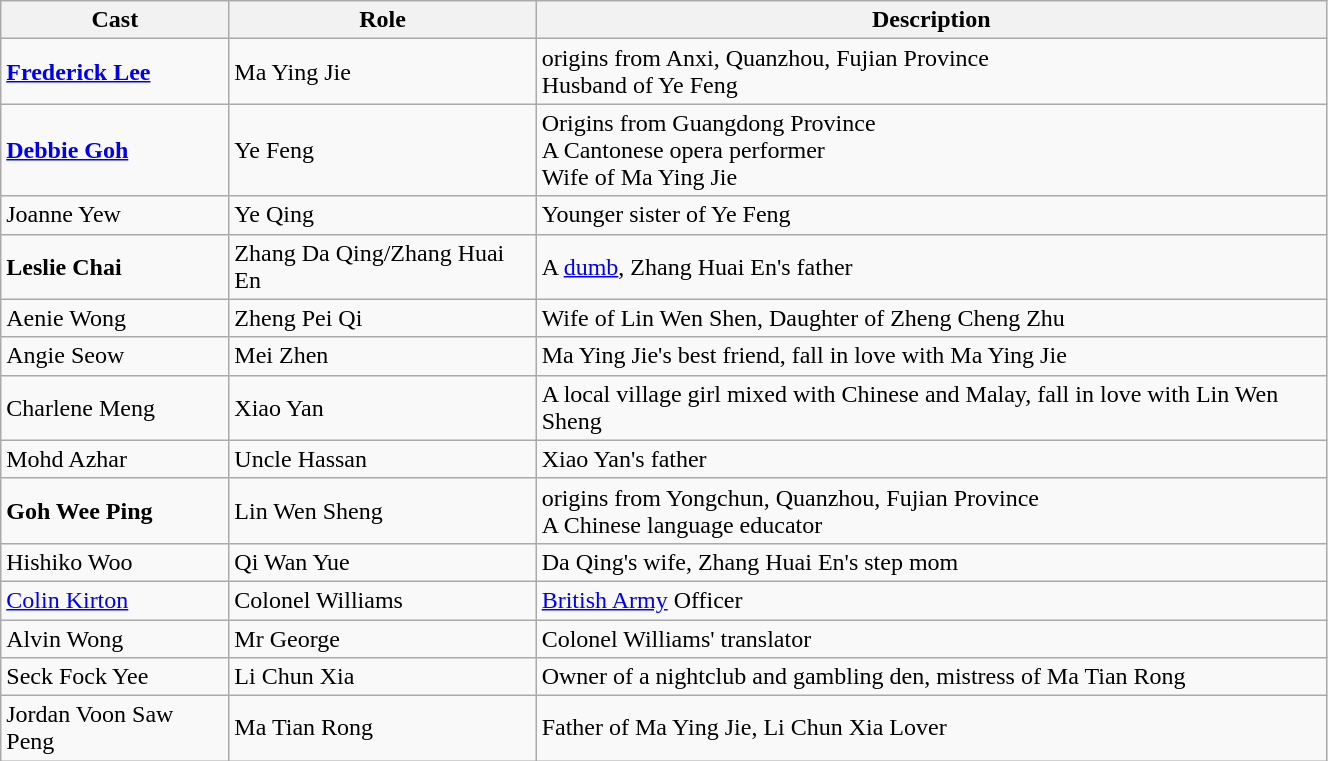<table class="wikitable" width="70%">
<tr>
<th>Cast</th>
<th>Role</th>
<th>Description</th>
</tr>
<tr>
<td><strong><a href='#'>Frederick Lee</a></strong></td>
<td>Ma Ying Jie</td>
<td>origins from Anxi, Quanzhou, Fujian Province <br> Husband of Ye Feng</td>
</tr>
<tr>
<td><strong><a href='#'>Debbie Goh</a></strong></td>
<td>Ye Feng</td>
<td>Origins from Guangdong Province <br> A Cantonese opera performer <br> Wife of Ma Ying Jie</td>
</tr>
<tr>
<td>Joanne Yew</td>
<td>Ye Qing</td>
<td>Younger sister of Ye Feng</td>
</tr>
<tr>
<td><strong>Leslie Chai</strong></td>
<td>Zhang Da Qing/Zhang Huai En</td>
<td>A <a href='#'>dumb</a>, Zhang Huai En's father</td>
</tr>
<tr>
<td>Aenie Wong</td>
<td>Zheng Pei Qi</td>
<td>Wife of Lin Wen Shen, Daughter of Zheng Cheng Zhu</td>
</tr>
<tr>
<td>Angie Seow</td>
<td>Mei Zhen</td>
<td>Ma Ying Jie's best friend, fall in love with Ma Ying Jie</td>
</tr>
<tr>
<td>Charlene Meng</td>
<td>Xiao Yan</td>
<td>A local village girl mixed with Chinese and Malay, fall in love with Lin Wen Sheng</td>
</tr>
<tr>
<td>Mohd Azhar</td>
<td>Uncle Hassan</td>
<td>Xiao Yan's father</td>
</tr>
<tr>
<td><strong>Goh Wee Ping</strong></td>
<td>Lin Wen Sheng</td>
<td>origins from Yongchun, Quanzhou, Fujian Province <br> A Chinese language educator</td>
</tr>
<tr>
<td>Hishiko Woo</td>
<td>Qi Wan Yue</td>
<td>Da Qing's wife, Zhang Huai En's step mom</td>
</tr>
<tr>
<td><a href='#'>Colin Kirton</a></td>
<td>Colonel Williams</td>
<td><a href='#'>British Army</a> Officer</td>
</tr>
<tr>
<td>Alvin Wong</td>
<td>Mr George</td>
<td>Colonel Williams' translator</td>
</tr>
<tr>
<td>Seck Fock Yee</td>
<td>Li Chun Xia</td>
<td>Owner of a nightclub and gambling den, mistress of Ma Tian Rong</td>
</tr>
<tr>
<td>Jordan Voon Saw Peng</td>
<td>Ma Tian Rong</td>
<td>Father of Ma Ying Jie, Li Chun Xia Lover</td>
</tr>
</table>
